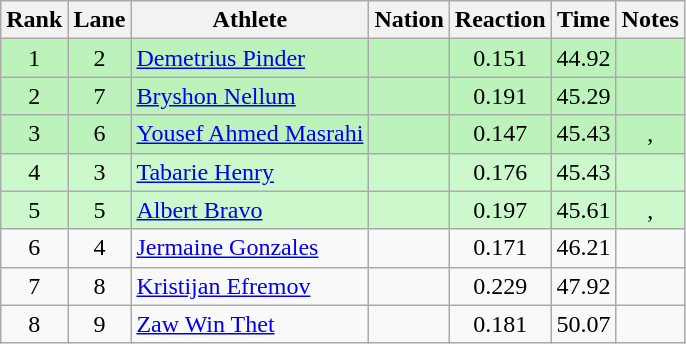<table class="wikitable sortable" style="text-align:center">
<tr>
<th>Rank</th>
<th>Lane</th>
<th>Athlete</th>
<th>Nation</th>
<th>Reaction</th>
<th>Time</th>
<th>Notes</th>
</tr>
<tr style="background:#bbf3bb;">
<td>1</td>
<td>2</td>
<td align=left><a href='#'>Demetrius Pinder</a></td>
<td align=left></td>
<td>0.151</td>
<td>44.92</td>
<td></td>
</tr>
<tr style="background:#bbf3bb;">
<td>2</td>
<td>7</td>
<td align=left><a href='#'>Bryshon Nellum</a></td>
<td align=left></td>
<td>0.191</td>
<td>45.29</td>
<td></td>
</tr>
<tr style="background:#bbf3bb;">
<td>3</td>
<td>6</td>
<td align=left><a href='#'>Yousef Ahmed Masrahi</a></td>
<td align=left></td>
<td>0.147</td>
<td>45.43</td>
<td>, </td>
</tr>
<tr style="background:#ccf9cc;">
<td>4</td>
<td>3</td>
<td align=left><a href='#'>Tabarie Henry</a></td>
<td align=left></td>
<td>0.176</td>
<td>45.43</td>
<td></td>
</tr>
<tr style="background:#ccf9cc;">
<td>5</td>
<td>5</td>
<td align=left><a href='#'>Albert Bravo</a></td>
<td align=left></td>
<td>0.197</td>
<td>45.61</td>
<td>, </td>
</tr>
<tr>
<td>6</td>
<td>4</td>
<td align=left><a href='#'>Jermaine Gonzales</a></td>
<td align=left></td>
<td>0.171</td>
<td>46.21</td>
<td></td>
</tr>
<tr>
<td>7</td>
<td>8</td>
<td align=left><a href='#'>Kristijan Efremov</a></td>
<td align=left></td>
<td>0.229</td>
<td>47.92</td>
<td></td>
</tr>
<tr>
<td>8</td>
<td>9</td>
<td align=left><a href='#'>Zaw Win Thet</a></td>
<td align=left></td>
<td>0.181</td>
<td>50.07</td>
<td></td>
</tr>
</table>
